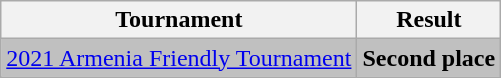<table class="wikitable">
<tr>
<th>Tournament</th>
<th>Result</th>
</tr>
<tr bgcolor="silver">
<td> <a href='#'>2021 Armenia Friendly Tournament</a></td>
<td><strong>Second place</strong></td>
</tr>
</table>
